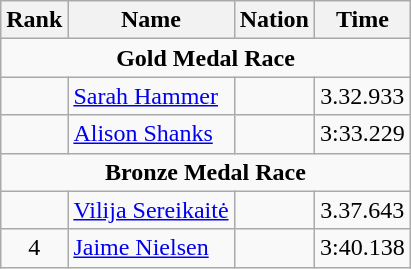<table class="wikitable" style="text-align:center">
<tr>
<th>Rank</th>
<th>Name</th>
<th>Nation</th>
<th>Time</th>
</tr>
<tr>
<td colspan=4><strong>Gold Medal Race</strong></td>
</tr>
<tr>
<td></td>
<td align=left><a href='#'>Sarah Hammer</a></td>
<td align=left></td>
<td>3.32.933</td>
</tr>
<tr>
<td></td>
<td align=left><a href='#'>Alison Shanks</a></td>
<td align=left></td>
<td>3:33.229</td>
</tr>
<tr>
<td colspan=4><strong>Bronze Medal Race</strong></td>
</tr>
<tr>
<td></td>
<td align=left><a href='#'>Vilija Sereikaitė</a></td>
<td align=left></td>
<td>3.37.643</td>
</tr>
<tr>
<td>4</td>
<td align=left><a href='#'>Jaime Nielsen</a></td>
<td align=left></td>
<td>3:40.138</td>
</tr>
</table>
